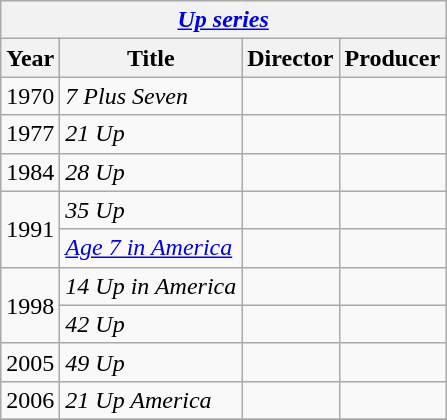<table class="wikitable">
<tr>
<th colspan=4><em><a href='#'>Up series</a></em></th>
</tr>
<tr>
<th>Year</th>
<th>Title</th>
<th>Director</th>
<th>Producer</th>
</tr>
<tr>
<td>1970</td>
<td><em>7 Plus Seven</em></td>
<td></td>
<td></td>
</tr>
<tr>
<td>1977</td>
<td><em>21 Up</em></td>
<td></td>
<td></td>
</tr>
<tr>
<td>1984</td>
<td><em>28 Up</em></td>
<td></td>
<td></td>
</tr>
<tr>
<td rowspan=2>1991</td>
<td><em>35 Up</em></td>
<td></td>
<td></td>
</tr>
<tr>
<td><em><a href='#'>Age 7 in America</a></em></td>
<td></td>
<td></td>
</tr>
<tr>
<td rowspan=2>1998</td>
<td><em>14 Up in America</em></td>
<td></td>
<td></td>
</tr>
<tr>
<td><em>42 Up</em></td>
<td></td>
<td></td>
</tr>
<tr>
<td>2005</td>
<td><em>49 Up</em></td>
<td></td>
<td></td>
</tr>
<tr>
<td>2006</td>
<td><em>21 Up America</em></td>
<td></td>
<td></td>
</tr>
<tr>
</tr>
</table>
